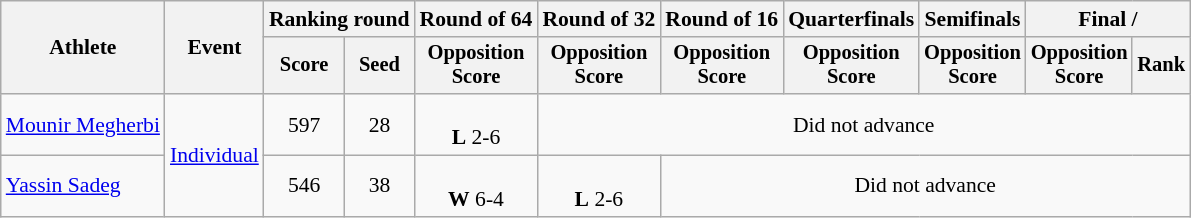<table class="wikitable" style="font-size:90%">
<tr>
<th rowspan=2>Athlete</th>
<th rowspan=2>Event</th>
<th colspan=2>Ranking round</th>
<th>Round of 64</th>
<th>Round of 32</th>
<th>Round of 16</th>
<th>Quarterfinals</th>
<th>Semifinals</th>
<th colspan=2>Final / </th>
</tr>
<tr style="font-size:95%">
<th>Score</th>
<th>Seed</th>
<th>Opposition<br>Score</th>
<th>Opposition<br>Score</th>
<th>Opposition<br>Score</th>
<th>Opposition<br>Score</th>
<th>Opposition<br>Score</th>
<th>Opposition<br>Score</th>
<th>Rank</th>
</tr>
<tr align=center>
<td align=left><a href='#'>Mounir Megherbi</a></td>
<td align=left rowspan=2><a href='#'>Individual</a></td>
<td>597</td>
<td>28</td>
<td><br><strong>L</strong> 2-6</td>
<td colspan=6>Did not advance</td>
</tr>
<tr align=center>
<td align=left><a href='#'>Yassin Sadeg</a></td>
<td>546</td>
<td>38</td>
<td><br><strong>W</strong> 6-4</td>
<td><br><strong>L</strong> 2-6</td>
<td colspan=5>Did not advance</td>
</tr>
</table>
